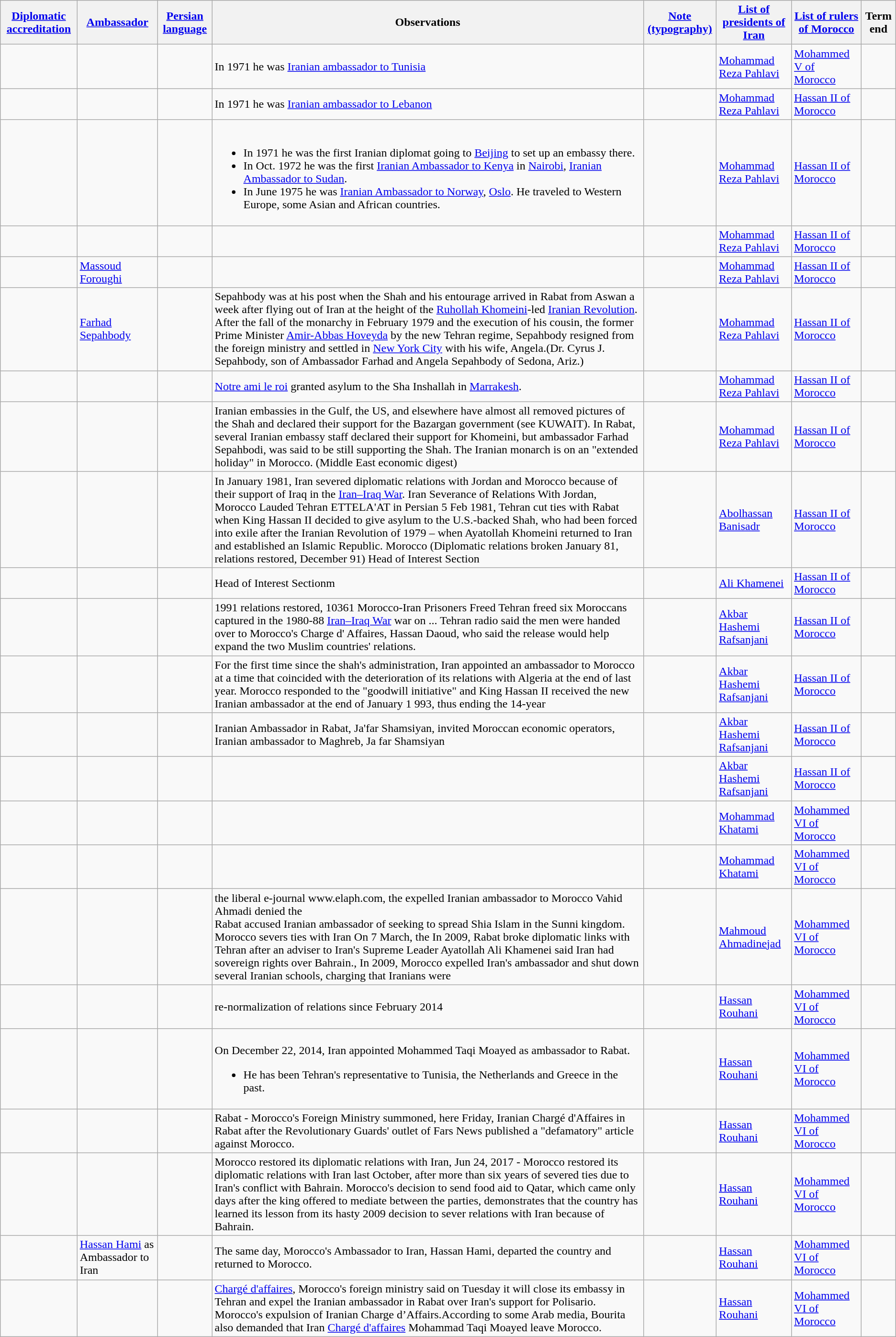<table class="wikitable sortable">
<tr>
<th><a href='#'>Diplomatic accreditation</a></th>
<th><a href='#'>Ambassador</a></th>
<th><a href='#'>Persian language</a></th>
<th>Observations</th>
<th><a href='#'>Note (typography)</a></th>
<th><a href='#'>List of presidents of Iran</a></th>
<th><a href='#'>List of rulers of Morocco</a></th>
<th>Term end</th>
</tr>
<tr>
<td></td>
<td></td>
<td></td>
<td>In 1971 he was <a href='#'>Iranian ambassador to Tunisia</a></td>
<td></td>
<td><a href='#'>Mohammad Reza Pahlavi</a></td>
<td><a href='#'>Mohammed V of Morocco</a></td>
<td></td>
</tr>
<tr>
<td></td>
<td></td>
<td></td>
<td>In 1971 he was <a href='#'>Iranian ambassador to Lebanon</a></td>
<td></td>
<td><a href='#'>Mohammad Reza Pahlavi</a></td>
<td><a href='#'>Hassan II of Morocco</a></td>
<td></td>
</tr>
<tr>
<td></td>
<td></td>
<td></td>
<td><br><ul><li>In 1971 he was the first Iranian diplomat going to <a href='#'>Beijing</a> to set up an embassy there.</li><li>In Oct. 1972 he was the first <a href='#'>Iranian Ambassador to Kenya</a> in <a href='#'>Nairobi</a>, <a href='#'>Iranian Ambassador to Sudan</a>.</li><li>In June 1975 he was <a href='#'>Iranian Ambassador to Norway</a>, <a href='#'>Oslo</a>. He traveled to Western Europe, some Asian and African countries.</li></ul></td>
<td></td>
<td><a href='#'>Mohammad Reza Pahlavi</a></td>
<td><a href='#'>Hassan II of Morocco</a></td>
<td></td>
</tr>
<tr>
<td></td>
<td></td>
<td></td>
<td></td>
<td></td>
<td><a href='#'>Mohammad Reza Pahlavi</a></td>
<td><a href='#'>Hassan II of Morocco</a></td>
<td></td>
</tr>
<tr>
<td></td>
<td><a href='#'>Massoud Foroughi</a></td>
<td></td>
<td></td>
<td></td>
<td><a href='#'>Mohammad Reza Pahlavi</a></td>
<td><a href='#'>Hassan II of Morocco</a></td>
<td></td>
</tr>
<tr>
<td></td>
<td><a href='#'>Farhad Sepahbody</a></td>
<td></td>
<td>Sepahbody was at his post when the Shah and his entourage arrived in Rabat from Aswan a week after flying out of Iran at the height of the <a href='#'>Ruhollah Khomeini</a>-led <a href='#'>Iranian Revolution</a>. After the fall of the monarchy in February 1979 and the execution of his cousin, the former Prime Minister <a href='#'>Amir-Abbas Hoveyda</a> by the new Tehran regime, Sepahbody resigned from the foreign ministry and settled in <a href='#'>New York City</a> with his wife, Angela.(Dr. Cyrus J. Sepahbody, son of Ambassador Farhad and Angela Sepahbody of Sedona, Ariz.)</td>
<td></td>
<td><a href='#'>Mohammad Reza Pahlavi</a></td>
<td><a href='#'>Hassan II of Morocco</a></td>
<td></td>
</tr>
<tr>
<td></td>
<td></td>
<td></td>
<td><a href='#'>Notre ami le roi</a> granted asylum to the Sha Inshallah in <a href='#'>Marrakesh</a>.</td>
<td></td>
<td><a href='#'>Mohammad Reza Pahlavi</a></td>
<td><a href='#'>Hassan II of Morocco</a></td>
<td></td>
</tr>
<tr>
<td></td>
<td></td>
<td></td>
<td>Iranian embassies in the Gulf, the US, and elsewhere have almost all removed pictures of the Shah and declared their support for the Bazargan government (see KUWAIT). In Rabat, several Iranian embassy staff declared their support for Khomeini, but ambassador Farhad Sepahbodi, was said to be still supporting the Shah. The Iranian monarch is on an "extended holiday" in Morocco. (Middle East economic digest)</td>
<td></td>
<td><a href='#'>Mohammad Reza Pahlavi</a></td>
<td><a href='#'>Hassan II of Morocco</a></td>
<td></td>
</tr>
<tr>
<td></td>
<td></td>
<td></td>
<td>In January 1981, Iran severed diplomatic relations with Jordan and Morocco because of their support of Iraq in the <a href='#'>Iran–Iraq War</a>. Iran Severance of Relations With Jordan, Morocco Lauded Tehran ETTELA'AT in Persian 5 Feb 1981, Tehran cut ties with Rabat when King Hassan II decided to give asylum to the U.S.-backed Shah, who had been forced into exile after the Iranian Revolution of 1979 – when Ayatollah Khomeini returned to Iran and established an Islamic Republic. Morocco (Diplomatic relations broken January 81, relations restored, December 91) Head of Interest Section</td>
<td></td>
<td><a href='#'>Abolhassan Banisadr</a></td>
<td><a href='#'>Hassan II of Morocco</a></td>
<td></td>
</tr>
<tr>
<td></td>
<td></td>
<td></td>
<td>Head of Interest Sectionm</td>
<td></td>
<td><a href='#'>Ali Khamenei</a></td>
<td><a href='#'>Hassan II of Morocco</a></td>
<td></td>
</tr>
<tr>
<td></td>
<td></td>
<td></td>
<td>1991 relations restored,  10361 Morocco-Iran Prisoners Freed Tehran freed six Moroccans captured in the 1980-88  <a href='#'>Iran–Iraq War</a> war on ... Tehran radio said the men were handed over to Morocco's Charge d' Affaires, Hassan Daoud, who said the release would help expand the two Muslim countries' relations.</td>
<td></td>
<td><a href='#'>Akbar Hashemi Rafsanjani</a></td>
<td><a href='#'>Hassan II of Morocco</a></td>
<td></td>
</tr>
<tr>
<td></td>
<td></td>
<td></td>
<td>For the first time since the shah's administration, Iran appointed an ambassador to Morocco at a time that coincided with the deterioration of its relations with Algeria at the end of last year. Morocco responded to the "goodwill initiative" and King Hassan II received the new Iranian ambassador at the end of January 1 993, thus ending the 14-year</td>
<td></td>
<td><a href='#'>Akbar Hashemi Rafsanjani</a></td>
<td><a href='#'>Hassan II of Morocco</a></td>
<td></td>
</tr>
<tr>
<td></td>
<td></td>
<td></td>
<td>Iranian Ambassador in Rabat, Ja'far Shamsiyan, invited Moroccan economic operators, Iranian ambassador to Maghreb, Ja far Shamsiyan</td>
<td></td>
<td><a href='#'>Akbar Hashemi Rafsanjani</a></td>
<td><a href='#'>Hassan II of Morocco</a></td>
<td></td>
</tr>
<tr>
<td></td>
<td></td>
<td></td>
<td></td>
<td></td>
<td><a href='#'>Akbar Hashemi Rafsanjani</a></td>
<td><a href='#'>Hassan II of Morocco</a></td>
<td></td>
</tr>
<tr>
<td></td>
<td></td>
<td></td>
<td></td>
<td></td>
<td><a href='#'>Mohammad Khatami</a></td>
<td><a href='#'>Mohammed VI of Morocco</a></td>
<td></td>
</tr>
<tr>
<td></td>
<td></td>
<td></td>
<td></td>
<td></td>
<td><a href='#'>Mohammad Khatami</a></td>
<td><a href='#'>Mohammed VI of Morocco</a></td>
<td></td>
</tr>
<tr>
<td></td>
<td></td>
<td></td>
<td>the liberal e-journal www.elaph.com, the expelled Iranian ambassador to Morocco Vahid Ahmadi denied the<br>Rabat accused Iranian ambassador of seeking to spread Shia Islam in the Sunni kingdom. Morocco severs ties with Iran On 7 March, the In 2009, Rabat broke diplomatic links with Tehran after an adviser to Iran's Supreme Leader Ayatollah Ali Khamenei said Iran had sovereign rights over Bahrain., In 2009, Morocco expelled Iran's ambassador and shut down several Iranian schools, charging that Iranians were</td>
<td></td>
<td><a href='#'>Mahmoud Ahmadinejad</a></td>
<td><a href='#'>Mohammed VI of Morocco</a></td>
<td></td>
</tr>
<tr>
<td></td>
<td></td>
<td></td>
<td>re-normalization of relations since February 2014</td>
<td></td>
<td><a href='#'>Hassan Rouhani</a></td>
<td><a href='#'>Mohammed VI of Morocco</a></td>
<td></td>
</tr>
<tr>
<td></td>
<td></td>
<td></td>
<td><br>On December 22, 2014, Iran appointed Mohammed Taqi Moayed as ambassador to Rabat.<ul><li>He has been Tehran's representative to Tunisia, the Netherlands and Greece in the past.</li></ul></td>
<td></td>
<td><a href='#'>Hassan Rouhani</a></td>
<td><a href='#'>Mohammed VI of Morocco</a></td>
<td></td>
</tr>
<tr>
<td></td>
<td></td>
<td></td>
<td>Rabat - Morocco's Foreign Ministry summoned, here Friday, Iranian Chargé d'Affaires in Rabat after the Revolutionary Guards' outlet of Fars News published a "defamatory" article against Morocco.</td>
<td></td>
<td><a href='#'>Hassan Rouhani</a></td>
<td><a href='#'>Mohammed VI of Morocco</a></td>
<td></td>
</tr>
<tr>
<td></td>
<td></td>
<td></td>
<td>Morocco restored its diplomatic relations with Iran, Jun 24, 2017 - Morocco restored its diplomatic relations with Iran last October, after more than six years of severed ties due to Iran's conflict with Bahrain. Morocco's decision to send food aid to Qatar, which came only days after the king offered to mediate between the parties, demonstrates that the country has learned its lesson from its hasty 2009 decision to sever relations with Iran because of Bahrain.</td>
<td></td>
<td><a href='#'>Hassan Rouhani</a></td>
<td><a href='#'>Mohammed VI of Morocco</a></td>
<td></td>
</tr>
<tr>
<td></td>
<td><a href='#'>Hassan Hami</a> as Ambassador to Iran</td>
<td></td>
<td>The same day, Morocco's Ambassador to Iran, Hassan Hami, departed the country and returned to Morocco.</td>
<td></td>
<td><a href='#'>Hassan Rouhani</a></td>
<td><a href='#'>Mohammed VI of Morocco</a></td>
<td></td>
</tr>
<tr>
<td></td>
<td></td>
<td></td>
<td><a href='#'>Chargé d'affaires</a>, Morocco's foreign ministry said on Tuesday it will close its embassy in Tehran and expel the Iranian ambassador in Rabat over Iran's support for Polisario. Morocco's expulsion of Iranian Charge d’Affairs.According to some Arab media, Bourita also demanded that Iran <a href='#'>Chargé d'affaires</a> Mohammad Taqi Moayed leave Morocco.</td>
<td></td>
<td><a href='#'>Hassan Rouhani</a></td>
<td><a href='#'>Mohammed VI of Morocco</a></td>
<td></td>
</tr>
</table>
